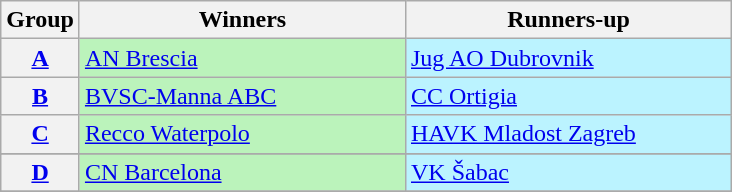<table class="wikitable" style="white-space:nowrap">
<tr>
<th>Group</th>
<th width=210>Winners<br></th>
<th width=210>Runners-up<br></th>
</tr>
<tr>
<th><a href='#'>A</a></th>
<td bgcolor=#BBF3BB> <a href='#'>AN Brescia</a></td>
<td bgcolor=#BBF3FF> <a href='#'>Jug AO Dubrovnik</a></td>
</tr>
<tr>
<th><a href='#'>B</a></th>
<td bgcolor=#BBF3BB> <a href='#'>BVSC-Manna ABC</a></td>
<td bgcolor=#BBF3FF> <a href='#'>CC Ortigia</a></td>
</tr>
<tr>
<th><a href='#'>C</a></th>
<td bgcolor=#BBF3BB> <a href='#'>Recco Waterpolo</a></td>
<td bgcolor=#BBF3FF> <a href='#'>HAVK Mladost Zagreb</a></td>
</tr>
<tr>
</tr>
<tr>
<th><a href='#'>D</a></th>
<td bgcolor=#BBF3BB> <a href='#'>CN Barcelona</a></td>
<td bgcolor=#BBF3FF> <a href='#'>VK Šabac</a></td>
</tr>
<tr>
</tr>
</table>
